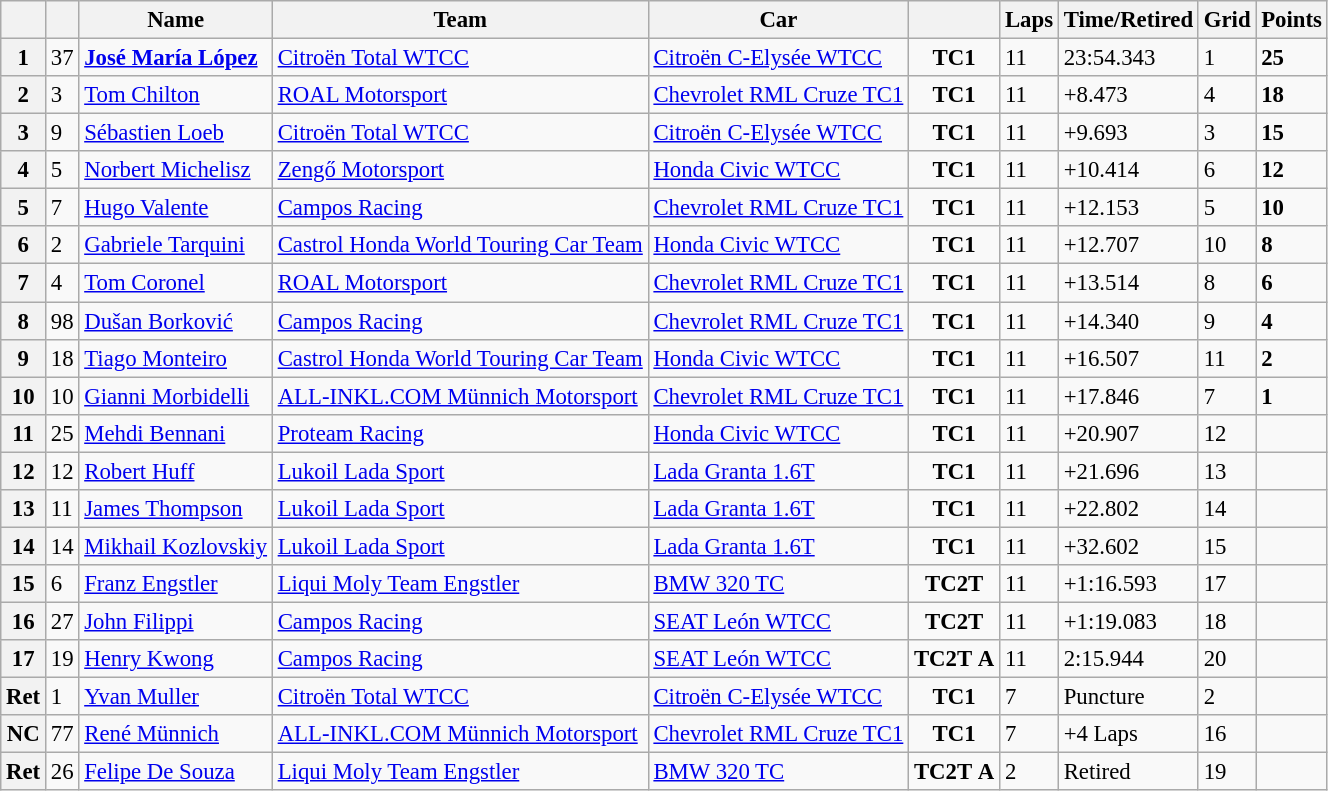<table class="wikitable sortable" style="font-size: 95%;">
<tr>
<th></th>
<th></th>
<th>Name</th>
<th>Team</th>
<th>Car</th>
<th></th>
<th>Laps</th>
<th>Time/Retired</th>
<th>Grid</th>
<th>Points</th>
</tr>
<tr>
<th>1</th>
<td>37</td>
<td> <strong><a href='#'>José María López</a></strong></td>
<td><a href='#'>Citroën Total WTCC</a></td>
<td><a href='#'>Citroën C-Elysée WTCC</a></td>
<td align=center><strong><span>TC1</span></strong></td>
<td>11</td>
<td>23:54.343</td>
<td>1</td>
<td><strong>25</strong></td>
</tr>
<tr>
<th>2</th>
<td>3</td>
<td> <a href='#'>Tom Chilton</a></td>
<td><a href='#'>ROAL Motorsport</a></td>
<td><a href='#'>Chevrolet RML Cruze TC1</a></td>
<td align=center><strong><span>TC1</span></strong></td>
<td>11</td>
<td>+8.473</td>
<td>4</td>
<td><strong>18</strong></td>
</tr>
<tr>
<th>3</th>
<td>9</td>
<td> <a href='#'>Sébastien Loeb</a></td>
<td><a href='#'>Citroën Total WTCC</a></td>
<td><a href='#'>Citroën C-Elysée WTCC</a></td>
<td align=center><strong><span>TC1</span></strong></td>
<td>11</td>
<td>+9.693</td>
<td>3</td>
<td><strong>15</strong></td>
</tr>
<tr>
<th>4</th>
<td>5</td>
<td> <a href='#'>Norbert Michelisz</a></td>
<td><a href='#'>Zengő Motorsport</a></td>
<td><a href='#'>Honda Civic WTCC</a></td>
<td align=center><strong><span>TC1</span></strong></td>
<td>11</td>
<td>+10.414</td>
<td>6</td>
<td><strong>12</strong></td>
</tr>
<tr>
<th>5</th>
<td>7</td>
<td> <a href='#'>Hugo Valente</a></td>
<td><a href='#'>Campos Racing</a></td>
<td><a href='#'>Chevrolet RML Cruze TC1</a></td>
<td align=center><strong><span>TC1</span></strong></td>
<td>11</td>
<td>+12.153</td>
<td>5</td>
<td><strong>10</strong></td>
</tr>
<tr>
<th>6</th>
<td>2</td>
<td> <a href='#'>Gabriele Tarquini</a></td>
<td><a href='#'>Castrol Honda World Touring Car Team</a></td>
<td><a href='#'>Honda Civic WTCC</a></td>
<td align=center><strong><span>TC1</span></strong></td>
<td>11</td>
<td>+12.707</td>
<td>10</td>
<td><strong>8</strong></td>
</tr>
<tr>
<th>7</th>
<td>4</td>
<td> <a href='#'>Tom Coronel</a></td>
<td><a href='#'>ROAL Motorsport</a></td>
<td><a href='#'>Chevrolet RML Cruze TC1</a></td>
<td align=center><strong><span>TC1</span></strong></td>
<td>11</td>
<td>+13.514</td>
<td>8</td>
<td><strong>6</strong></td>
</tr>
<tr>
<th>8</th>
<td>98</td>
<td> <a href='#'>Dušan Borković</a></td>
<td><a href='#'>Campos Racing</a></td>
<td><a href='#'>Chevrolet RML Cruze TC1</a></td>
<td align=center><strong><span>TC1</span></strong></td>
<td>11</td>
<td>+14.340</td>
<td>9</td>
<td><strong>4</strong></td>
</tr>
<tr>
<th>9</th>
<td>18</td>
<td> <a href='#'>Tiago Monteiro</a></td>
<td><a href='#'>Castrol Honda World Touring Car Team</a></td>
<td><a href='#'>Honda Civic WTCC</a></td>
<td align=center><strong><span>TC1</span></strong></td>
<td>11</td>
<td>+16.507</td>
<td>11</td>
<td><strong>2</strong></td>
</tr>
<tr>
<th>10</th>
<td>10</td>
<td> <a href='#'>Gianni Morbidelli</a></td>
<td><a href='#'>ALL-INKL.COM Münnich Motorsport</a></td>
<td><a href='#'>Chevrolet RML Cruze TC1</a></td>
<td align=center><strong><span>TC1</span></strong></td>
<td>11</td>
<td>+17.846</td>
<td>7</td>
<td><strong>1</strong></td>
</tr>
<tr>
<th>11</th>
<td>25</td>
<td> <a href='#'>Mehdi Bennani</a></td>
<td><a href='#'>Proteam Racing</a></td>
<td><a href='#'>Honda Civic WTCC</a></td>
<td align=center><strong><span>TC1</span></strong></td>
<td>11</td>
<td>+20.907</td>
<td>12</td>
<td></td>
</tr>
<tr>
<th>12</th>
<td>12</td>
<td> <a href='#'>Robert Huff</a></td>
<td><a href='#'>Lukoil Lada Sport</a></td>
<td><a href='#'>Lada Granta 1.6T</a></td>
<td align=center><strong><span>TC1</span></strong></td>
<td>11</td>
<td>+21.696</td>
<td>13</td>
<td></td>
</tr>
<tr>
<th>13</th>
<td>11</td>
<td> <a href='#'>James Thompson</a></td>
<td><a href='#'>Lukoil Lada Sport</a></td>
<td><a href='#'>Lada Granta 1.6T</a></td>
<td align=center><strong><span>TC1</span></strong></td>
<td>11</td>
<td>+22.802</td>
<td>14</td>
<td></td>
</tr>
<tr>
<th>14</th>
<td>14</td>
<td> <a href='#'>Mikhail Kozlovskiy</a></td>
<td><a href='#'>Lukoil Lada Sport</a></td>
<td><a href='#'>Lada Granta 1.6T</a></td>
<td align=center><strong><span>TC1</span></strong></td>
<td>11</td>
<td>+32.602</td>
<td>15</td>
<td></td>
</tr>
<tr>
<th>15</th>
<td>6</td>
<td> <a href='#'>Franz Engstler</a></td>
<td><a href='#'>Liqui Moly Team Engstler</a></td>
<td><a href='#'>BMW 320 TC</a></td>
<td align=center><strong><span>TC2T</span></strong></td>
<td>11</td>
<td>+1:16.593</td>
<td>17</td>
<td></td>
</tr>
<tr>
<th>16</th>
<td>27</td>
<td> <a href='#'>John Filippi</a></td>
<td><a href='#'>Campos Racing</a></td>
<td><a href='#'>SEAT León WTCC</a></td>
<td align=center><strong><span>TC2T</span></strong></td>
<td>11</td>
<td>+1:19.083</td>
<td>18</td>
<td></td>
</tr>
<tr>
<th>17</th>
<td>19</td>
<td> <a href='#'>Henry Kwong</a></td>
<td><a href='#'>Campos Racing</a></td>
<td><a href='#'>SEAT León WTCC</a></td>
<td align=center><strong><span>TC2T</span></strong> <strong><span>A</span></strong></td>
<td>11</td>
<td>2:15.944</td>
<td>20</td>
<td></td>
</tr>
<tr>
<th>Ret</th>
<td>1</td>
<td> <a href='#'>Yvan Muller</a></td>
<td><a href='#'>Citroën Total WTCC</a></td>
<td><a href='#'>Citroën C-Elysée WTCC</a></td>
<td align=center><strong><span>TC1</span></strong></td>
<td>7</td>
<td>Puncture</td>
<td>2</td>
<td></td>
</tr>
<tr>
<th>NC</th>
<td>77</td>
<td> <a href='#'>René Münnich</a></td>
<td><a href='#'>ALL-INKL.COM Münnich Motorsport</a></td>
<td><a href='#'>Chevrolet RML Cruze TC1</a></td>
<td align=center><strong><span>TC1</span></strong></td>
<td>7</td>
<td>+4 Laps</td>
<td>16</td>
<td></td>
</tr>
<tr>
<th>Ret</th>
<td>26</td>
<td> <a href='#'>Felipe De Souza</a></td>
<td><a href='#'>Liqui Moly Team Engstler</a></td>
<td><a href='#'>BMW 320 TC</a></td>
<td align=center><strong><span>TC2T</span></strong> <strong><span>A</span></strong></td>
<td>2</td>
<td>Retired</td>
<td>19</td>
<td></td>
</tr>
</table>
